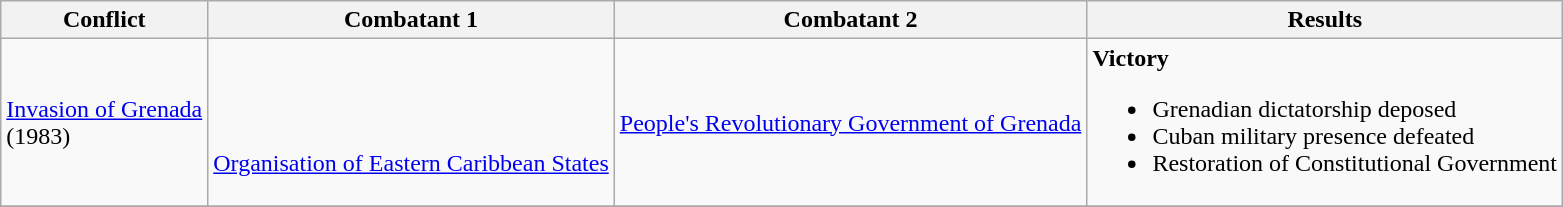<table class="wikitable">
<tr>
<th>Conflict</th>
<th>Combatant 1</th>
<th>Combatant 2</th>
<th>Results</th>
</tr>
<tr>
<td><a href='#'>Invasion of Grenada</a><br>(1983)</td>
<td><br><br><br><a href='#'>Organisation of Eastern Caribbean States</a></td>
<td> <a href='#'>People's Revolutionary Government of Grenada</a><br></td>
<td><strong>Victory</strong><br><ul><li>Grenadian dictatorship deposed</li><li>Cuban military presence defeated</li><li>Restoration of Constitutional Government</li></ul></td>
</tr>
<tr>
</tr>
</table>
